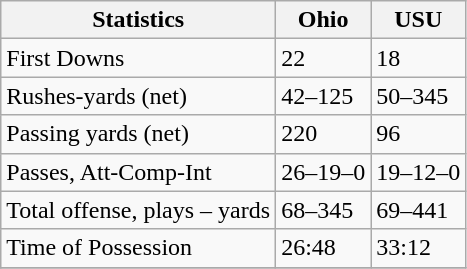<table class="wikitable">
<tr>
<th>Statistics</th>
<th>Ohio</th>
<th>USU</th>
</tr>
<tr>
<td>First Downs</td>
<td>22</td>
<td>18</td>
</tr>
<tr>
<td>Rushes-yards (net)</td>
<td>42–125</td>
<td>50–345</td>
</tr>
<tr>
<td>Passing yards (net)</td>
<td>220</td>
<td>96</td>
</tr>
<tr>
<td>Passes, Att-Comp-Int</td>
<td>26–19–0</td>
<td>19–12–0</td>
</tr>
<tr>
<td>Total offense, plays – yards</td>
<td>68–345</td>
<td>69–441</td>
</tr>
<tr>
<td>Time of Possession</td>
<td>26:48</td>
<td>33:12</td>
</tr>
<tr>
</tr>
</table>
